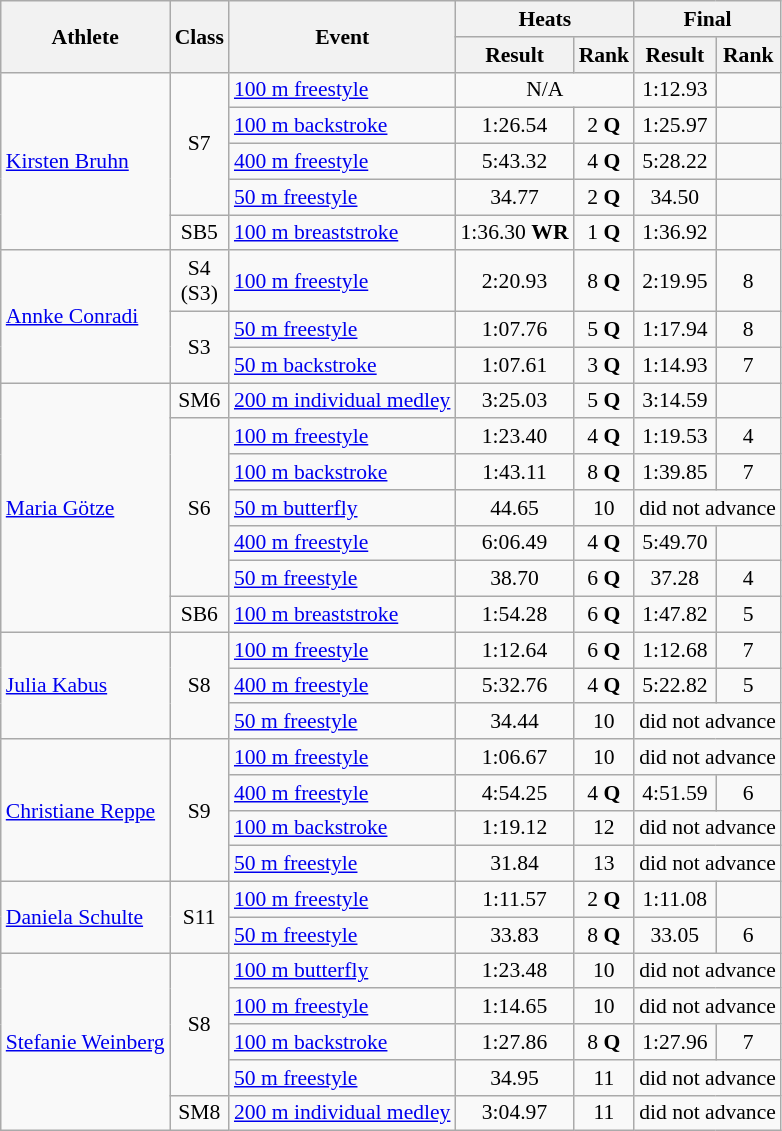<table class=wikitable style="font-size:90%">
<tr>
<th rowspan="2">Athlete</th>
<th rowspan="2">Class</th>
<th rowspan="2">Event</th>
<th colspan="2">Heats</th>
<th colspan="2">Final</th>
</tr>
<tr>
<th>Result</th>
<th>Rank</th>
<th>Result</th>
<th>Rank</th>
</tr>
<tr>
<td rowspan="5"><a href='#'>Kirsten Bruhn</a></td>
<td rowspan="4" style="text-align:center;">S7</td>
<td><a href='#'>100 m freestyle</a></td>
<td style="text-align:center;" colspan="2">N/A</td>
<td style="text-align:center;">1:12.93</td>
<td style="text-align:center;"></td>
</tr>
<tr>
<td><a href='#'>100 m backstroke</a></td>
<td style="text-align:center;">1:26.54</td>
<td style="text-align:center;">2 <strong>Q</strong></td>
<td style="text-align:center;">1:25.97</td>
<td style="text-align:center;"></td>
</tr>
<tr>
<td><a href='#'>400 m freestyle</a></td>
<td style="text-align:center;">5:43.32</td>
<td style="text-align:center;">4 <strong>Q</strong></td>
<td style="text-align:center;">5:28.22</td>
<td style="text-align:center;"></td>
</tr>
<tr>
<td><a href='#'>50 m freestyle</a></td>
<td style="text-align:center;">34.77</td>
<td style="text-align:center;">2 <strong>Q</strong></td>
<td style="text-align:center;">34.50</td>
<td style="text-align:center;"></td>
</tr>
<tr>
<td style="text-align:center;">SB5</td>
<td><a href='#'>100 m breaststroke</a></td>
<td style="text-align:center;">1:36.30 <strong>WR</strong></td>
<td style="text-align:center;">1 <strong>Q</strong></td>
<td style="text-align:center;">1:36.92</td>
<td style="text-align:center;"></td>
</tr>
<tr>
<td rowspan="3"><a href='#'>Annke Conradi</a></td>
<td style="text-align:center;">S4<br>(S3)</td>
<td><a href='#'>100 m freestyle</a></td>
<td style="text-align:center;">2:20.93</td>
<td style="text-align:center;">8 <strong>Q</strong></td>
<td style="text-align:center;">2:19.95</td>
<td style="text-align:center;">8</td>
</tr>
<tr>
<td style="text-align:center;" rowspan="2">S3</td>
<td><a href='#'>50 m freestyle</a></td>
<td style="text-align:center;">1:07.76</td>
<td style="text-align:center;">5 <strong>Q</strong></td>
<td style="text-align:center;">1:17.94</td>
<td style="text-align:center;">8</td>
</tr>
<tr>
<td><a href='#'>50 m backstroke</a></td>
<td style="text-align:center;">1:07.61</td>
<td style="text-align:center;">3 <strong>Q</strong></td>
<td style="text-align:center;">1:14.93</td>
<td style="text-align:center;">7</td>
</tr>
<tr>
<td rowspan="7"><a href='#'>Maria Götze</a></td>
<td style="text-align:center;">SM6</td>
<td><a href='#'>200 m individual medley</a></td>
<td style="text-align:center;">3:25.03</td>
<td style="text-align:center;">5 <strong>Q</strong></td>
<td style="text-align:center;">3:14.59</td>
<td style="text-align:center;"></td>
</tr>
<tr>
<td rowspan="5" style="text-align:center;">S6</td>
<td><a href='#'>100 m freestyle</a></td>
<td style="text-align:center;">1:23.40</td>
<td style="text-align:center;">4 <strong>Q</strong></td>
<td style="text-align:center;">1:19.53</td>
<td style="text-align:center;">4</td>
</tr>
<tr>
<td><a href='#'>100 m backstroke</a></td>
<td style="text-align:center;">1:43.11</td>
<td style="text-align:center;">8 <strong>Q</strong></td>
<td style="text-align:center;">1:39.85</td>
<td style="text-align:center;">7</td>
</tr>
<tr>
<td><a href='#'>50 m butterfly</a></td>
<td style="text-align:center;">44.65</td>
<td style="text-align:center;">10</td>
<td style="text-align:center;" colspan="2">did not advance</td>
</tr>
<tr>
<td><a href='#'>400 m freestyle</a></td>
<td style="text-align:center;">6:06.49</td>
<td style="text-align:center;">4 <strong>Q</strong></td>
<td style="text-align:center;">5:49.70</td>
<td style="text-align:center;"></td>
</tr>
<tr>
<td><a href='#'>50 m freestyle</a></td>
<td style="text-align:center;">38.70</td>
<td style="text-align:center;">6 <strong>Q</strong></td>
<td style="text-align:center;">37.28</td>
<td style="text-align:center;">4</td>
</tr>
<tr>
<td style="text-align:center;">SB6</td>
<td><a href='#'>100 m breaststroke</a></td>
<td style="text-align:center;">1:54.28</td>
<td style="text-align:center;">6 <strong>Q</strong></td>
<td style="text-align:center;">1:47.82</td>
<td style="text-align:center;">5</td>
</tr>
<tr>
<td rowspan="3"><a href='#'>Julia Kabus</a></td>
<td rowspan="3" style="text-align:center;">S8</td>
<td><a href='#'>100 m freestyle</a></td>
<td style="text-align:center;">1:12.64</td>
<td style="text-align:center;">6 <strong>Q</strong></td>
<td style="text-align:center;">1:12.68</td>
<td style="text-align:center;">7</td>
</tr>
<tr>
<td><a href='#'>400 m freestyle</a></td>
<td style="text-align:center;">5:32.76</td>
<td style="text-align:center;">4 <strong>Q</strong></td>
<td style="text-align:center;">5:22.82</td>
<td style="text-align:center;">5</td>
</tr>
<tr>
<td><a href='#'>50 m freestyle</a></td>
<td style="text-align:center;">34.44</td>
<td style="text-align:center;">10</td>
<td style="text-align:center;" colspan="2">did not advance</td>
</tr>
<tr>
<td rowspan="4"><a href='#'>Christiane Reppe</a></td>
<td rowspan="4" style="text-align:center;">S9</td>
<td><a href='#'>100 m freestyle</a></td>
<td style="text-align:center;">1:06.67</td>
<td style="text-align:center;">10</td>
<td style="text-align:center;" colspan="2">did not advance</td>
</tr>
<tr>
<td><a href='#'>400 m freestyle</a></td>
<td style="text-align:center;">4:54.25</td>
<td style="text-align:center;">4 <strong>Q</strong></td>
<td style="text-align:center;">4:51.59</td>
<td style="text-align:center;">6</td>
</tr>
<tr>
<td><a href='#'>100 m backstroke</a></td>
<td style="text-align:center;">1:19.12</td>
<td style="text-align:center;">12</td>
<td style="text-align:center;" colspan="2">did not advance</td>
</tr>
<tr>
<td><a href='#'>50 m freestyle</a></td>
<td style="text-align:center;">31.84</td>
<td style="text-align:center;">13</td>
<td style="text-align:center;" colspan="2">did not advance</td>
</tr>
<tr>
<td rowspan="2"><a href='#'>Daniela Schulte</a></td>
<td rowspan="2" style="text-align:center;">S11</td>
<td><a href='#'>100 m freestyle</a></td>
<td style="text-align:center;">1:11.57</td>
<td style="text-align:center;">2 <strong>Q</strong></td>
<td style="text-align:center;">1:11.08</td>
<td style="text-align:center;"></td>
</tr>
<tr>
<td><a href='#'>50 m freestyle</a></td>
<td style="text-align:center;">33.83</td>
<td style="text-align:center;">8 <strong>Q</strong></td>
<td style="text-align:center;">33.05</td>
<td style="text-align:center;">6</td>
</tr>
<tr>
<td rowspan="5"><a href='#'>Stefanie Weinberg</a></td>
<td rowspan="4" style="text-align:center;">S8</td>
<td><a href='#'>100 m butterfly</a></td>
<td style="text-align:center;">1:23.48</td>
<td style="text-align:center;">10</td>
<td style="text-align:center;" colspan="2">did not advance</td>
</tr>
<tr>
<td><a href='#'>100 m freestyle</a></td>
<td style="text-align:center;">1:14.65</td>
<td style="text-align:center;">10</td>
<td style="text-align:center;" colspan="2">did not advance</td>
</tr>
<tr>
<td><a href='#'>100 m backstroke</a></td>
<td style="text-align:center;">1:27.86</td>
<td style="text-align:center;">8 <strong>Q</strong></td>
<td style="text-align:center;">1:27.96</td>
<td style="text-align:center;">7</td>
</tr>
<tr>
<td><a href='#'>50 m freestyle</a></td>
<td style="text-align:center;">34.95</td>
<td style="text-align:center;">11</td>
<td style="text-align:center;" colspan="2">did not advance</td>
</tr>
<tr>
<td style="text-align:center;">SM8</td>
<td><a href='#'>200 m individual medley</a></td>
<td style="text-align:center;">3:04.97</td>
<td style="text-align:center;">11</td>
<td style="text-align:center;" colspan="2">did not advance</td>
</tr>
</table>
